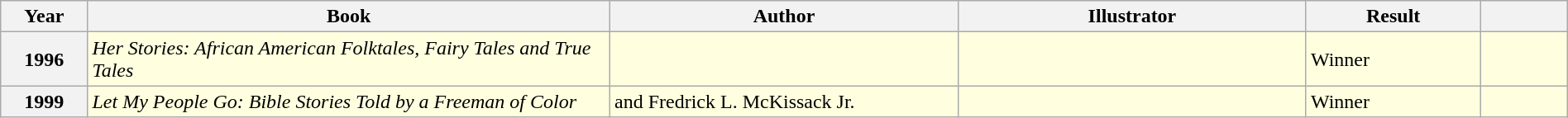<table class="wikitable sortable mw-collapsible" style="width:100%">
<tr style=background:lightyellow>
<th scope="col"  style="width:5%;">Year</th>
<th scope="col"  style="width:30%">Book</th>
<th scope="col"  style="width:20%;">Author</th>
<th scope="col"  style="width:20%;">Illustrator</th>
<th scope="col" width="10%">Result</th>
<th scope="col"  style="width:5%;"></th>
</tr>
<tr style=background:lightyellow>
<th>1996</th>
<td><em>Her Stories: African American Folktales, Fairy Tales and True Tales</em></td>
<td></td>
<td></td>
<td>Winner</td>
<td></td>
</tr>
<tr style="background:lightyellow">
<th>1999</th>
<td><em>Let My People Go: Bible Stories Told by a Freeman of Color</em></td>
<td> and Fredrick L. McKissack Jr.</td>
<td></td>
<td>Winner</td>
<td rowspan="2"></td>
</tr>
</table>
